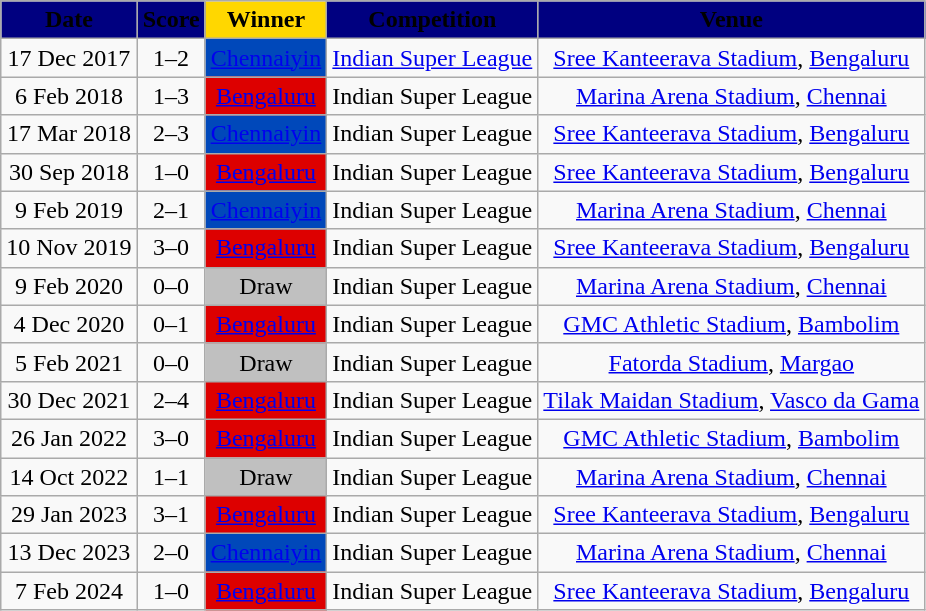<table class="wikitable sortable" style="text-align: center;">
<tr>
<th style="background:#000080"><span> Date</span></th>
<th style="background:#000080"><span> Score</span></th>
<th style="background:#FFD700"><span> Winner</span></th>
<th style="background:#000080"><span> Competition</span></th>
<th style="background:#000080"><span> Venue</span></th>
</tr>
<tr>
<td>17 Dec 2017</td>
<td>1–2</td>
<td style="background:#0048BA"><a href='#'><span>Chennaiyin</span></a></td>
<td><a href='#'>Indian Super League</a></td>
<td><a href='#'>Sree Kanteerava Stadium</a>, <a href='#'>Bengaluru</a></td>
</tr>
<tr>
<td>6 Feb 2018</td>
<td>1–3</td>
<td style="background:#DD0000"><a href='#'><span>Bengaluru</span></a></td>
<td>Indian Super League</td>
<td><a href='#'>Marina Arena Stadium</a>, <a href='#'>Chennai</a></td>
</tr>
<tr>
<td>17 Mar 2018</td>
<td>2–3</td>
<td style="background:#0048BA"><a href='#'><span>Chennaiyin</span></a></td>
<td>Indian Super League</td>
<td><a href='#'>Sree Kanteerava Stadium</a>, <a href='#'>Bengaluru</a></td>
</tr>
<tr>
<td>30 Sep 2018</td>
<td>1–0</td>
<td style="background:#DD0000"><a href='#'><span>Bengaluru</span></a></td>
<td>Indian Super League</td>
<td><a href='#'>Sree Kanteerava Stadium</a>, <a href='#'>Bengaluru</a></td>
</tr>
<tr>
<td>9 Feb 2019</td>
<td>2–1</td>
<td style="background:#0048BA"><a href='#'><span>Chennaiyin</span></a></td>
<td>Indian Super League</td>
<td><a href='#'>Marina Arena Stadium</a>, <a href='#'>Chennai</a></td>
</tr>
<tr>
<td>10 Nov 2019</td>
<td>3–0</td>
<td style="background:#DD0000"><a href='#'><span>Bengaluru</span></a></td>
<td>Indian Super League</td>
<td><a href='#'>Sree Kanteerava Stadium</a>, <a href='#'>Bengaluru</a></td>
</tr>
<tr>
<td>9 Feb 2020</td>
<td>0–0</td>
<td style="background:silver">Draw</td>
<td>Indian Super League</td>
<td><a href='#'>Marina Arena Stadium</a>, <a href='#'>Chennai</a></td>
</tr>
<tr>
<td>4 Dec 2020</td>
<td>0–1</td>
<td style="background:#DD0000"><a href='#'><span>Bengaluru</span></a></td>
<td>Indian Super League</td>
<td><a href='#'>GMC Athletic Stadium</a>, <a href='#'>Bambolim</a></td>
</tr>
<tr>
<td>5 Feb 2021</td>
<td>0–0</td>
<td style="background:silver">Draw</td>
<td>Indian Super League</td>
<td><a href='#'>Fatorda Stadium</a>, <a href='#'>Margao</a></td>
</tr>
<tr>
<td>30 Dec 2021</td>
<td>2–4</td>
<td style="background:#DD0000"><a href='#'><span>Bengaluru</span></a></td>
<td>Indian Super League</td>
<td><a href='#'>Tilak Maidan Stadium</a>, <a href='#'>Vasco da Gama</a></td>
</tr>
<tr>
<td>26 Jan 2022</td>
<td>3–0</td>
<td style="background:#DD0000"><a href='#'><span>Bengaluru</span></a></td>
<td>Indian Super League</td>
<td><a href='#'>GMC Athletic Stadium</a>, <a href='#'>Bambolim</a></td>
</tr>
<tr>
<td>14 Oct 2022</td>
<td>1–1</td>
<td style="background:silver">Draw</td>
<td>Indian Super League</td>
<td><a href='#'>Marina Arena Stadium</a>, <a href='#'>Chennai</a></td>
</tr>
<tr>
<td>29 Jan 2023</td>
<td>3–1</td>
<td style="background:#DD0000"><a href='#'><span>Bengaluru</span></a></td>
<td>Indian Super League</td>
<td><a href='#'>Sree Kanteerava Stadium</a>, <a href='#'>Bengaluru</a></td>
</tr>
<tr>
<td>13 Dec 2023</td>
<td>2–0</td>
<td style="background:#0048BA"><a href='#'><span>Chennaiyin</span></a></td>
<td>Indian Super League</td>
<td><a href='#'>Marina Arena Stadium</a>, <a href='#'>Chennai</a></td>
</tr>
<tr>
<td>7 Feb 2024</td>
<td>1–0</td>
<td style="background:#DD0000"><a href='#'><span>Bengaluru</span></a></td>
<td>Indian Super League</td>
<td><a href='#'>Sree Kanteerava Stadium</a>, <a href='#'>Bengaluru</a></td>
</tr>
</table>
